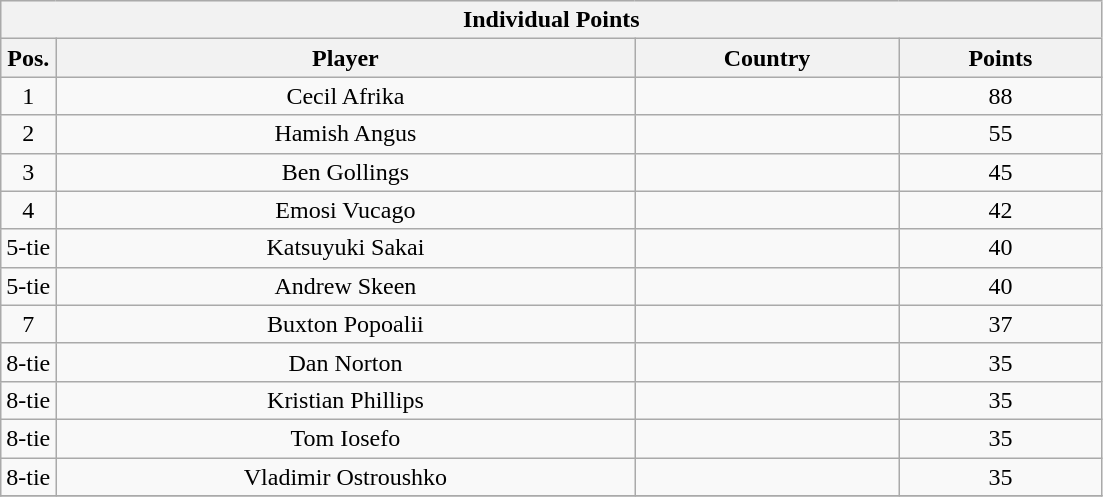<table class="wikitable" style="text-align:center">
<tr bgcolor="#efefef">
<th colspan=4 style="border-right:0px;";>Individual Points</th>
</tr>
<tr bgcolor="#efefef">
<th width=5%>Pos.</th>
<th>Player</th>
<th>Country</th>
<th>Points</th>
</tr>
<tr>
<td>1</td>
<td>Cecil Afrika</td>
<td></td>
<td>88</td>
</tr>
<tr>
<td>2</td>
<td>Hamish Angus</td>
<td></td>
<td>55</td>
</tr>
<tr>
<td>3</td>
<td>Ben Gollings</td>
<td></td>
<td>45</td>
</tr>
<tr>
<td>4</td>
<td>Emosi Vucago</td>
<td></td>
<td>42</td>
</tr>
<tr>
<td>5-tie</td>
<td>Katsuyuki Sakai</td>
<td></td>
<td>40</td>
</tr>
<tr>
<td>5-tie</td>
<td>Andrew Skeen</td>
<td></td>
<td>40</td>
</tr>
<tr>
<td>7</td>
<td>Buxton Popoalii</td>
<td></td>
<td>37</td>
</tr>
<tr>
<td>8-tie</td>
<td>Dan Norton</td>
<td></td>
<td>35</td>
</tr>
<tr>
<td>8-tie</td>
<td>Kristian Phillips</td>
<td></td>
<td>35</td>
</tr>
<tr>
<td>8-tie</td>
<td>Tom Iosefo</td>
<td></td>
<td>35</td>
</tr>
<tr>
<td>8-tie</td>
<td>Vladimir Ostroushko</td>
<td></td>
<td>35</td>
</tr>
<tr>
</tr>
</table>
